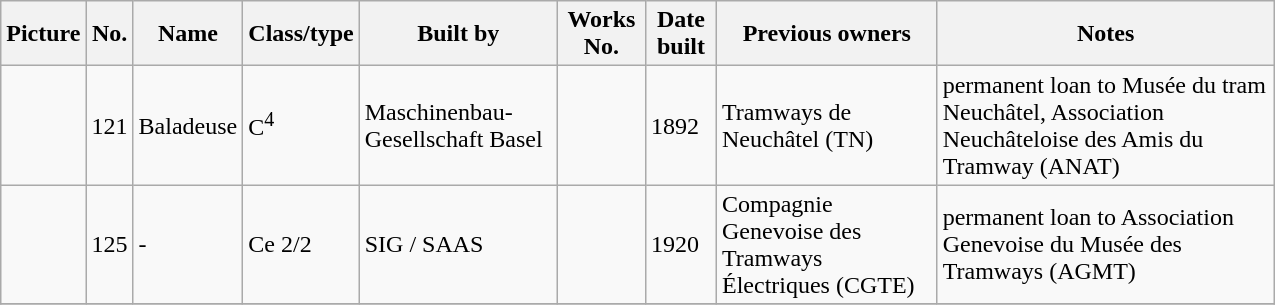<table class="wikitable" width="850">
<tr>
<th>Picture</th>
<th>No.</th>
<th>Name</th>
<th>Class/type</th>
<th>Built by</th>
<th>Works No.</th>
<th>Date built</th>
<th>Previous owners</th>
<th>Notes</th>
</tr>
<tr>
<td></td>
<td>121</td>
<td>Baladeuse</td>
<td>C<sup>4</sup></td>
<td>Maschinenbau-Gesellschaft Basel</td>
<td></td>
<td>1892</td>
<td>Tramways de Neuchâtel (TN)</td>
<td>permanent loan to Musée du tram Neuchâtel, Association Neuchâteloise des Amis du Tramway (ANAT)</td>
</tr>
<tr>
<td></td>
<td>125</td>
<td>-</td>
<td>Ce 2/2</td>
<td>SIG / SAAS</td>
<td></td>
<td>1920</td>
<td>Compagnie Genevoise des Tramways Électriques (CGTE)</td>
<td>permanent loan to Association Genevoise du Musée des Tramways (AGMT)</td>
</tr>
<tr>
</tr>
</table>
